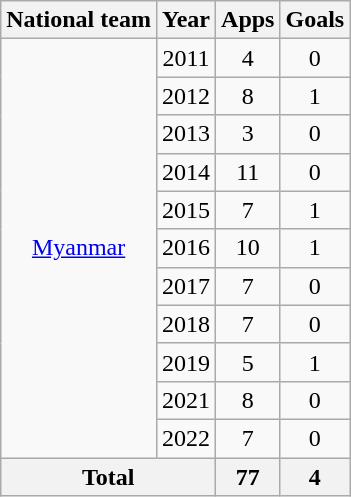<table class=wikitable style=text-align:center>
<tr>
<th>National team</th>
<th>Year</th>
<th>Apps</th>
<th>Goals</th>
</tr>
<tr>
<td rowspan=11><a href='#'>Myanmar</a></td>
<td>2011</td>
<td>4</td>
<td>0</td>
</tr>
<tr>
<td>2012</td>
<td>8</td>
<td>1</td>
</tr>
<tr>
<td>2013</td>
<td>3</td>
<td>0</td>
</tr>
<tr>
<td>2014</td>
<td>11</td>
<td>0</td>
</tr>
<tr>
<td>2015</td>
<td>7</td>
<td>1</td>
</tr>
<tr>
<td>2016</td>
<td>10</td>
<td>1</td>
</tr>
<tr>
<td>2017</td>
<td>7</td>
<td>0</td>
</tr>
<tr>
<td>2018</td>
<td>7</td>
<td>0</td>
</tr>
<tr>
<td>2019</td>
<td>5</td>
<td>1</td>
</tr>
<tr>
<td>2021</td>
<td>8</td>
<td>0</td>
</tr>
<tr>
<td>2022</td>
<td>7</td>
<td>0</td>
</tr>
<tr>
<th colspan=2>Total</th>
<th>77</th>
<th>4</th>
</tr>
</table>
